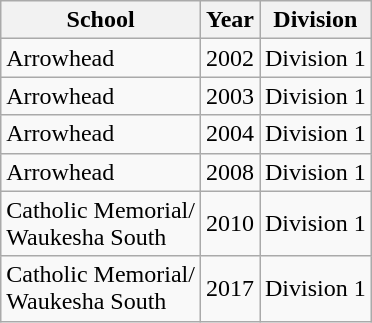<table class="wikitable">
<tr>
<th>School</th>
<th>Year</th>
<th>Division</th>
</tr>
<tr>
<td>Arrowhead</td>
<td>2002</td>
<td>Division 1</td>
</tr>
<tr>
<td>Arrowhead</td>
<td>2003</td>
<td>Division 1</td>
</tr>
<tr>
<td>Arrowhead</td>
<td>2004</td>
<td>Division 1</td>
</tr>
<tr>
<td>Arrowhead</td>
<td>2008</td>
<td>Division 1</td>
</tr>
<tr>
<td>Catholic Memorial/<br>Waukesha South</td>
<td>2010</td>
<td>Division 1</td>
</tr>
<tr>
<td>Catholic Memorial/<br>Waukesha South</td>
<td>2017</td>
<td>Division 1</td>
</tr>
</table>
